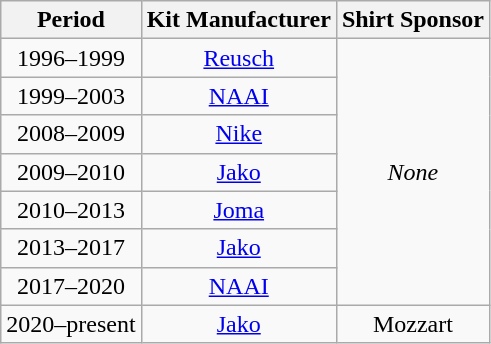<table class="wikitable" style="text-align: center">
<tr>
<th>Period</th>
<th>Kit Manufacturer</th>
<th>Shirt Sponsor</th>
</tr>
<tr>
<td>1996–1999</td>
<td><a href='#'>Reusch</a></td>
<td rowspan=7><em>None</em></td>
</tr>
<tr>
<td>1999–2003</td>
<td><a href='#'>NAAI</a></td>
</tr>
<tr>
<td>2008–2009</td>
<td><a href='#'>Nike</a></td>
</tr>
<tr>
<td>2009–2010</td>
<td><a href='#'>Jako</a></td>
</tr>
<tr>
<td>2010–2013</td>
<td><a href='#'>Joma</a></td>
</tr>
<tr>
<td>2013–2017</td>
<td><a href='#'>Jako</a></td>
</tr>
<tr>
<td>2017–2020</td>
<td><a href='#'>NAAI</a></td>
</tr>
<tr>
<td>2020–present</td>
<td><a href='#'>Jako</a></td>
<td>Mozzart</td>
</tr>
</table>
